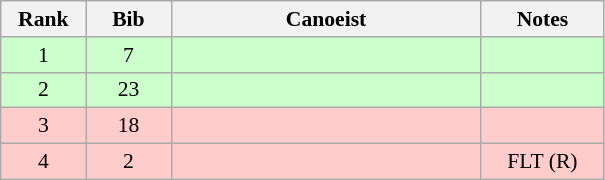<table class="wikitable" style="font-size:90%; text-align:center">
<tr>
<th width="50">Rank</th>
<th width="50">Bib</th>
<th width="200">Canoeist</th>
<th width="75">Notes</th>
</tr>
<tr bgcolor="#CCFFCC">
<td>1</td>
<td>7</td>
<td align="left"></td>
<td></td>
</tr>
<tr bgcolor="#CCFFCC">
<td>2</td>
<td>23</td>
<td align="left"></td>
<td></td>
</tr>
<tr bgcolor="#FFCCCC">
<td>3</td>
<td>18</td>
<td align="left"></td>
<td></td>
</tr>
<tr bgcolor="#FFCCCC">
<td>4</td>
<td>2</td>
<td align="left"></td>
<td>FLT (R)</td>
</tr>
</table>
